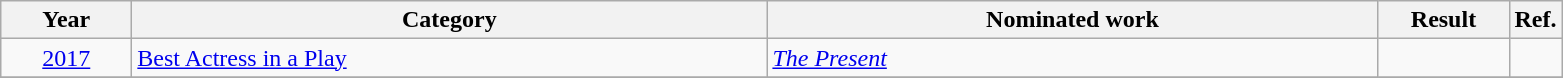<table class=wikitable>
<tr>
<th scope="col" style="width:5em;">Year</th>
<th scope="col" style="width:26em;">Category</th>
<th scope="col" style="width:25em;">Nominated work</th>
<th scope="col" style="width:5em;">Result</th>
<th>Ref.</th>
</tr>
<tr>
<td style="text-align:center;"><a href='#'>2017</a></td>
<td><a href='#'>Best Actress in a Play</a></td>
<td><em><a href='#'>The Present</a></em></td>
<td></td>
<td style="text-align:center;"></td>
</tr>
<tr>
</tr>
</table>
